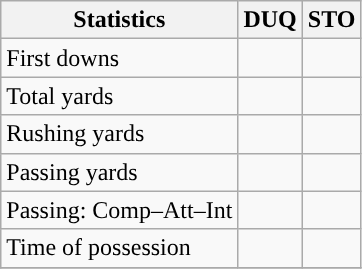<table class="wikitable" style="float: left;">
<tr>
<th>Statistics</th>
<th>DUQ</th>
<th>STO</th>
</tr>
<tr>
<td>First downs</td>
<td></td>
<td></td>
</tr>
<tr>
<td>Total yards</td>
<td></td>
<td></td>
</tr>
<tr>
<td>Rushing yards</td>
<td></td>
<td></td>
</tr>
<tr>
<td>Passing yards</td>
<td></td>
<td></td>
</tr>
<tr>
<td>Passing: Comp–Att–Int</td>
<td></td>
<td></td>
</tr>
<tr>
<td>Time of possession</td>
<td></td>
<td></td>
</tr>
<tr>
</tr>
</table>
